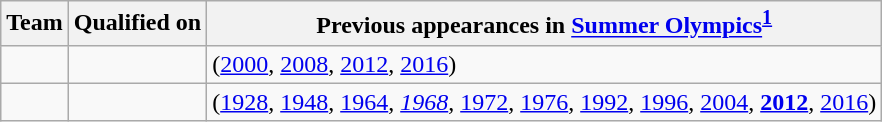<table class="wikitable sortable">
<tr>
<th>Team</th>
<th>Qualified on</th>
<th data-sort-type="number">Previous appearances in <a href='#'>Summer Olympics</a><sup><strong><a href='#'>1</a></strong></sup></th>
</tr>
<tr>
<td></td>
<td></td>
<td> (<a href='#'>2000</a>, <a href='#'>2008</a>, <a href='#'>2012</a>, <a href='#'>2016</a>)</td>
</tr>
<tr>
<td></td>
<td></td>
<td> (<a href='#'>1928</a>, <a href='#'>1948</a>, <a href='#'>1964</a>, <em><a href='#'>1968</a></em>, <a href='#'>1972</a>, <a href='#'>1976</a>, <a href='#'>1992</a>, <a href='#'>1996</a>, <a href='#'>2004</a>, <strong><a href='#'>2012</a></strong>, <a href='#'>2016</a>)</td>
</tr>
</table>
